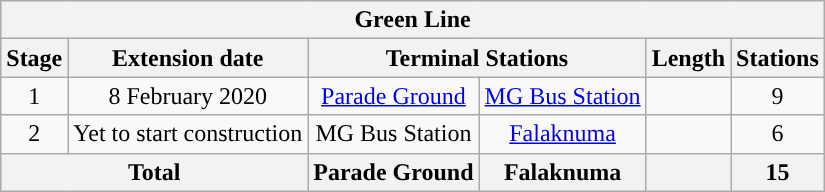<table class="wikitable" style="text-align: center;">
<tr>
<th colspan="6" align="center" style="background:#"><span><strong>Green Line</strong></span></th>
</tr>
<tr>
<th>Stage</th>
<th>Extension date</th>
<th colspan="2">Terminal Stations</th>
<th>Length</th>
<th>Stations</th>
</tr>
<tr>
<td>1</td>
<td>8 February 2020</td>
<td><a href='#'>Parade Ground</a></td>
<td><a href='#'>MG Bus Station</a></td>
<td></td>
<td>9</td>
</tr>
<tr>
<td>2</td>
<td>Yet to start construction</td>
<td>MG Bus Station</td>
<td><a href='#'>Falaknuma</a></td>
<td></td>
<td>6</td>
</tr>
<tr>
<th colspan=2>Total</th>
<th>Parade Ground</th>
<th>Falaknuma</th>
<th></th>
<th>15</th>
</tr>
</table>
